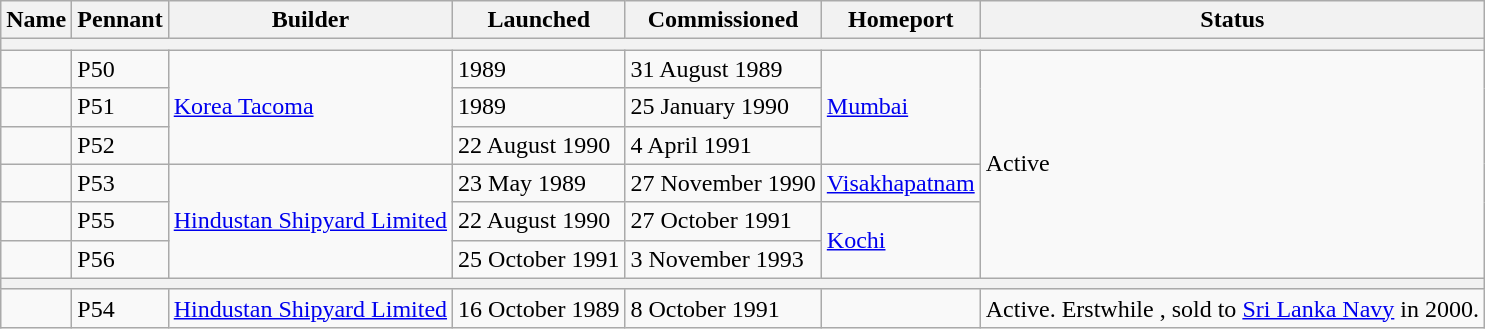<table class=wikitable>
<tr>
<th>Name</th>
<th>Pennant</th>
<th>Builder</th>
<th>Launched</th>
<th>Commissioned</th>
<th>Homeport</th>
<th>Status</th>
</tr>
<tr>
<th colspan='7'></th>
</tr>
<tr>
<td></td>
<td>P50</td>
<td rowspan='3'><a href='#'>Korea Tacoma</a></td>
<td>1989</td>
<td>31 August 1989</td>
<td rowspan="3"><a href='#'>Mumbai</a></td>
<td rowspan="6">Active</td>
</tr>
<tr>
<td></td>
<td>P51</td>
<td>1989</td>
<td>25 January 1990</td>
</tr>
<tr>
<td></td>
<td>P52</td>
<td>22 August 1990</td>
<td>4 April 1991</td>
</tr>
<tr>
<td></td>
<td>P53</td>
<td rowspan='3'><a href='#'>Hindustan Shipyard Limited</a></td>
<td>23 May 1989</td>
<td>27 November 1990</td>
<td><a href='#'>Visakhapatnam</a></td>
</tr>
<tr>
<td></td>
<td>P55</td>
<td>22 August 1990</td>
<td>27 October 1991</td>
<td rowspan="2"><a href='#'>Kochi</a></td>
</tr>
<tr>
<td></td>
<td>P56</td>
<td>25 October 1991</td>
<td>3 November 1993</td>
</tr>
<tr>
<th colspan='7'></th>
</tr>
<tr>
<td></td>
<td>P54</td>
<td><a href='#'>Hindustan Shipyard Limited</a></td>
<td>16 October 1989</td>
<td>8 October 1991</td>
<td></td>
<td>Active. Erstwhile , sold to <a href='#'>Sri Lanka Navy</a> in 2000.</td>
</tr>
</table>
